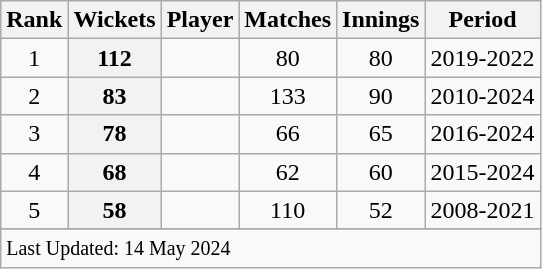<table class="wikitable plainrowheaders sortable">
<tr>
<th scope=col>Rank</th>
<th scope=col>Wickets</th>
<th scope=col>Player</th>
<th scope=col>Matches</th>
<th scope=col>Innings</th>
<th scope=col>Period</th>
</tr>
<tr>
<td align=center>1</td>
<th scope=row style=text-align:center;>112</th>
<td> </td>
<td align=center>80</td>
<td align=center>80</td>
<td>2019-2022</td>
</tr>
<tr>
<td align=center>2</td>
<th scope=row style=text-align:center;>83</th>
<td> </td>
<td align=center>133</td>
<td align=center>90</td>
<td>2010-2024</td>
</tr>
<tr>
<td align=center>3</td>
<th scope=row style=text-align:center;>78</th>
<td> </td>
<td align=center>66</td>
<td align=center>65</td>
<td>2016-2024</td>
</tr>
<tr>
<td align=center>4</td>
<th scope=row style=text-align:center;>68</th>
<td> </td>
<td align=center>62</td>
<td align=center>60</td>
<td>2015-2024</td>
</tr>
<tr>
<td align=center>5</td>
<th scope=row style=text-align:center;>58</th>
<td></td>
<td align=center>110</td>
<td align=center>52</td>
<td>2008-2021</td>
</tr>
<tr>
</tr>
<tr class=sortbottom>
<td colspan=7><small>Last Updated: 14 May 2024</small></td>
</tr>
</table>
